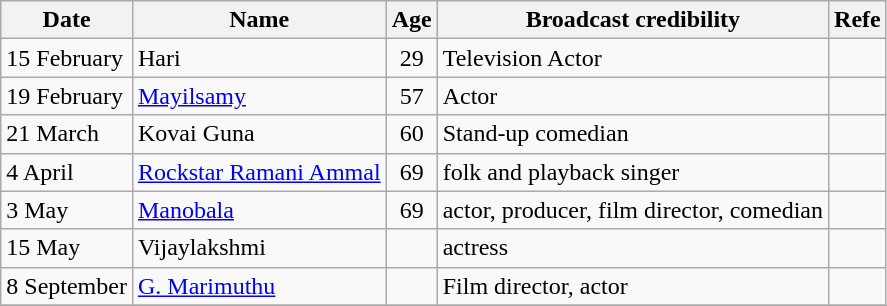<table class="wikitable sortable">
<tr>
<th>Date</th>
<th>Name</th>
<th>Age</th>
<th>Broadcast credibility</th>
<th>Refe</th>
</tr>
<tr>
<td>15 February</td>
<td>Hari</td>
<td align=center>29</td>
<td>Television Actor</td>
<td></td>
</tr>
<tr>
<td>19 February</td>
<td><a href='#'>Mayilsamy</a></td>
<td align=center>57</td>
<td>Actor</td>
<td></td>
</tr>
<tr>
<td>21 March</td>
<td>Kovai Guna</td>
<td align=center>60</td>
<td>Stand-up comedian</td>
<td></td>
</tr>
<tr>
<td>4 April</td>
<td><a href='#'>Rockstar Ramani Ammal</a></td>
<td align=center>69</td>
<td>folk and playback singer</td>
<td></td>
</tr>
<tr>
<td>3 May</td>
<td><a href='#'>Manobala</a></td>
<td align=center>69</td>
<td>actor, producer, film director, comedian</td>
<td></td>
</tr>
<tr>
<td>15 May</td>
<td>Vijaylakshmi</td>
<td align=center></td>
<td>actress</td>
<td></td>
</tr>
<tr>
<td>8 September</td>
<td><a href='#'>G. Marimuthu</a></td>
<td align=center></td>
<td>Film director, actor</td>
<td></td>
</tr>
<tr>
</tr>
</table>
